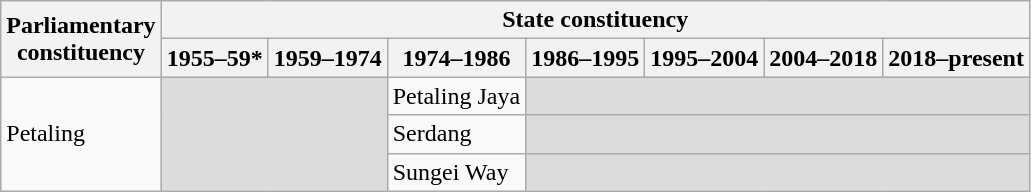<table class="wikitable">
<tr>
<th rowspan="2">Parliamentary<br>constituency</th>
<th colspan="7">State constituency</th>
</tr>
<tr>
<th>1955–59*</th>
<th>1959–1974</th>
<th>1974–1986</th>
<th>1986–1995</th>
<th>1995–2004</th>
<th>2004–2018</th>
<th>2018–present</th>
</tr>
<tr>
<td rowspan="3">Petaling</td>
<td colspan="2" rowspan="3" bgcolor="dcdcdc"></td>
<td>Petaling Jaya</td>
<td colspan="4" bgcolor="dcdcdc"></td>
</tr>
<tr>
<td>Serdang</td>
<td colspan="4" bgcolor="dcdcdc"></td>
</tr>
<tr>
<td>Sungei Way</td>
<td colspan="4" bgcolor="dcdcdc"></td>
</tr>
</table>
